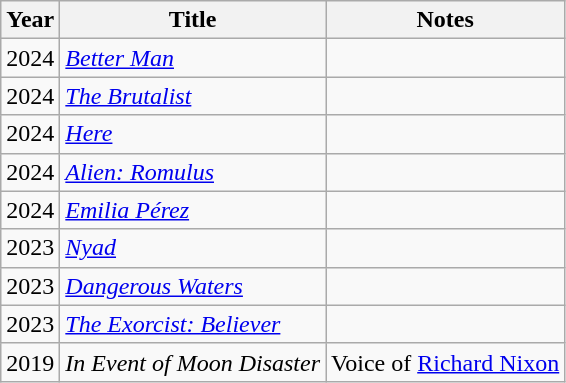<table class="wikitable">
<tr>
<th>Year</th>
<th>Title</th>
<th>Notes</th>
</tr>
<tr>
<td>2024</td>
<td><em><a href='#'>Better Man</a></em></td>
<td></td>
</tr>
<tr>
<td>2024</td>
<td><em><a href='#'>The Brutalist</a></em></td>
<td></td>
</tr>
<tr>
<td>2024</td>
<td><em><a href='#'>Here</a></em></td>
<td></td>
</tr>
<tr>
<td>2024</td>
<td><em><a href='#'>Alien: Romulus</a></em></td>
<td></td>
</tr>
<tr>
<td>2024</td>
<td><em><a href='#'>Emilia Pérez</a></em></td>
<td></td>
</tr>
<tr>
<td>2023</td>
<td><em><a href='#'>Nyad</a></em></td>
<td></td>
</tr>
<tr>
<td>2023</td>
<td><em><a href='#'>Dangerous Waters</a></em></td>
<td></td>
</tr>
<tr>
<td>2023</td>
<td><em><a href='#'>The Exorcist: Believer</a></em></td>
<td></td>
</tr>
<tr>
<td>2019</td>
<td><em>In Event of Moon Disaster</em></td>
<td>Voice of <a href='#'>Richard Nixon</a></td>
</tr>
</table>
